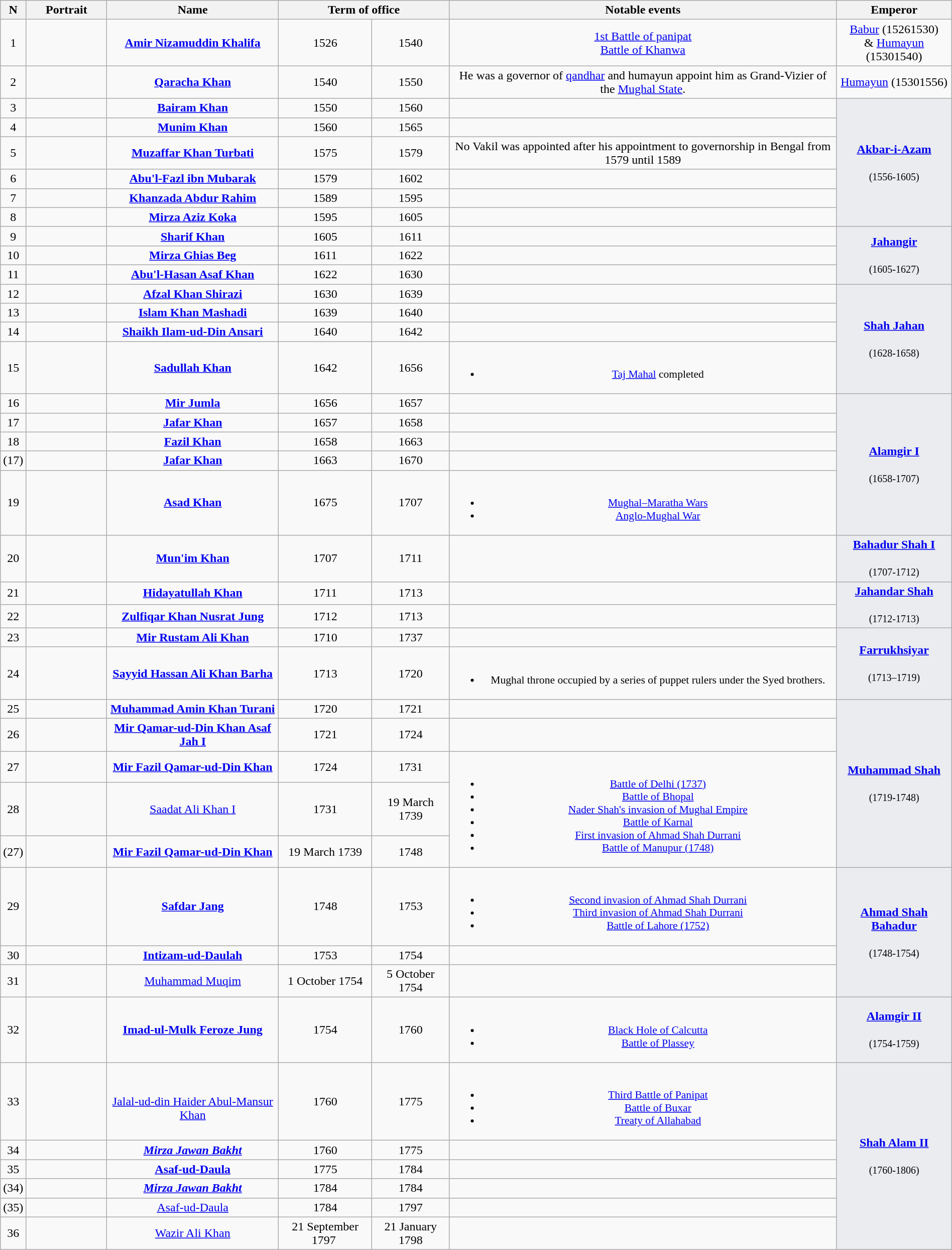<table class="wikitable" width="100%" style="text-align:center;">
<tr>
<th>N</th>
<th width="100px">Portrait</th>
<th>Name</th>
<th colspan="2">Term of office</th>
<th>Notable events</th>
<th>Emperor</th>
</tr>
<tr>
<td>1</td>
<td></td>
<td><strong><a href='#'>Amir Nizamuddin Khalifa</a></strong></td>
<td>1526</td>
<td>1540</td>
<td><a href='#'>1st Battle of panipat</a><br><a href='#'>Battle of Khanwa</a></td>
<td><a href='#'>Babur</a> (15261530)<br>& <a href='#'>Humayun</a> (15301540)</td>
</tr>
<tr>
<td>2</td>
<td></td>
<td><strong><a href='#'>Qaracha Khan</a></strong></td>
<td>1540</td>
<td>1550</td>
<td>He was a governor of <a href='#'>qandhar</a> and humayun appoint him as Grand-Vizier of the <a href='#'>Mughal State</a>.</td>
<td><a href='#'>Humayun</a> (15301556)</td>
</tr>
<tr>
<td>3</td>
<td></td>
<td><strong><a href='#'>Bairam Khan</a></strong></td>
<td>1550</td>
<td>1560</td>
<td style="font-size:90%;"></td>
<td rowspan=6 style= "background:#EAECF0"><strong><a href='#'>Akbar-i-Azam</a></strong><br><br><small>(1556-1605)</small></td>
</tr>
<tr>
<td>4</td>
<td></td>
<td><strong><a href='#'>Munim Khan</a></strong></td>
<td>1560</td>
<td>1565</td>
<td></td>
</tr>
<tr>
<td>5</td>
<td></td>
<td><strong><a href='#'>Muzaffar Khan Turbati</a></strong></td>
<td>1575</td>
<td>1579</td>
<td>No Vakil was appointed after his appointment to governorship in Bengal from 1579 until 1589</td>
</tr>
<tr>
<td>6</td>
<td></td>
<td><strong><a href='#'>Abu'l-Fazl ibn Mubarak</a></strong></td>
<td>1579</td>
<td>1602</td>
<td style="font-size:90%;"></td>
</tr>
<tr>
<td>7</td>
<td></td>
<td><strong><a href='#'>Khanzada Abdur Rahim</a></strong></td>
<td>1589</td>
<td>1595</td>
<td style="font-size:90%;"></td>
</tr>
<tr>
<td>8</td>
<td></td>
<td><strong><a href='#'>Mirza Aziz Koka</a></strong></td>
<td>1595</td>
<td>1605</td>
<td style="font-size:90%;"></td>
</tr>
<tr>
<td>9</td>
<td></td>
<td><strong><a href='#'>Sharif Khan</a></strong></td>
<td>1605</td>
<td>1611</td>
<td style="font-size:90%;"></td>
<td rowspan=3 style= "background:#EAECF0"><strong><a href='#'>Jahangir</a></strong><br><br><small>(1605-1627)</small></td>
</tr>
<tr>
<td>10</td>
<td></td>
<td><strong><a href='#'>Mirza Ghias Beg</a></strong></td>
<td>1611</td>
<td>1622</td>
<td style="font-size:90%;"></td>
</tr>
<tr>
<td>11</td>
<td></td>
<td><strong><a href='#'>Abu'l-Hasan Asaf Khan</a></strong></td>
<td>1622</td>
<td>1630</td>
<td style="font-size:90%;"></td>
</tr>
<tr>
<td>12</td>
<td></td>
<td><strong><a href='#'>Afzal Khan Shirazi</a></strong></td>
<td>1630</td>
<td>1639</td>
<td style="font-size:90%;"></td>
<td rowspan=4 style= "background:#EAECF0"><strong><a href='#'>Shah Jahan</a></strong><br><br><small>(1628-1658)</small></td>
</tr>
<tr>
<td>13</td>
<td></td>
<td><strong><a href='#'>Islam Khan Mashadi</a></strong></td>
<td>1639</td>
<td>1640</td>
<td style="font-size:90%;"></td>
</tr>
<tr>
<td>14</td>
<td></td>
<td><strong><a href='#'>Shaikh Ilam-ud-Din Ansari</a></strong></td>
<td>1640</td>
<td>1642</td>
<td style="font-size:90%;"></td>
</tr>
<tr>
<td>15</td>
<td></td>
<td><strong><a href='#'>Sadullah Khan</a></strong></td>
<td>1642</td>
<td>1656</td>
<td style="font-size:90%;"><br><ul><li><a href='#'>Taj Mahal</a> completed</li></ul></td>
</tr>
<tr>
<td>16</td>
<td></td>
<td><strong><a href='#'>Mir Jumla</a></strong></td>
<td>1656</td>
<td>1657</td>
<td style="font-size:90%;"></td>
<td rowspan=5 style= "background:#EAECF0"><strong><a href='#'>Alamgir I</a></strong><br><br><small>(1658-1707)</small></td>
</tr>
<tr>
<td>17</td>
<td></td>
<td><strong><a href='#'>Jafar Khan</a></strong></td>
<td>1657</td>
<td>1658</td>
<td style="font-size:90%;"></td>
</tr>
<tr>
<td>18</td>
<td></td>
<td><strong><a href='#'>Fazil Khan</a></strong></td>
<td>1658</td>
<td>1663</td>
<td style="font-size:90%;"></td>
</tr>
<tr>
<td>(17)</td>
<td></td>
<td><strong><a href='#'>Jafar Khan</a></strong></td>
<td>1663</td>
<td>1670 </td>
<td style="font-size:90%;"></td>
</tr>
<tr>
<td>19</td>
<td></td>
<td><strong><a href='#'>Asad Khan</a></strong></td>
<td>1675</td>
<td>1707</td>
<td style="font-size:90%;"><br><ul><li><a href='#'>Mughal–Maratha Wars</a></li><li><a href='#'>Anglo-Mughal War</a></li></ul></td>
</tr>
<tr>
<td>20</td>
<td></td>
<td><strong><a href='#'>Mun'im Khan</a></strong></td>
<td>1707</td>
<td>1711</td>
<td style="font-size:90%;"></td>
<td rowspan=1 style= "background:#EAECF0"><strong><a href='#'>Bahadur Shah I</a></strong><br><br><small>(1707-1712)</small></td>
</tr>
<tr>
<td>21</td>
<td></td>
<td><strong><a href='#'>Hidayatullah Khan</a></strong></td>
<td>1711</td>
<td>1713</td>
<td style="font-size:90%;"></td>
<td rowspan=2 style= "background:#EAECF0"><strong><a href='#'>Jahandar Shah</a></strong><br><br><small>(1712-1713)</small></td>
</tr>
<tr>
<td>22</td>
<td></td>
<td><strong><a href='#'>Zulfiqar Khan Nusrat Jung</a></strong></td>
<td>1712</td>
<td>1713</td>
<td style="font-size:90%;"></td>
</tr>
<tr>
<td>23</td>
<td></td>
<td><strong><a href='#'>Mir Rustam Ali Khan</a></strong></td>
<td>1710</td>
<td>1737</td>
<td style="font-size:90%;"></td>
<td rowspan=2 style="background:#EAECF0"><strong><a href='#'>Farrukhsiyar</a></strong><br><br><small>(1713–1719)</small></td>
</tr>
<tr>
<td>24</td>
<td></td>
<td><strong><a href='#'>Sayyid Hassan Ali Khan Barha</a></strong></td>
<td>1713</td>
<td>1720</td>
<td style="font-size:90%;"><br><ul><li>Mughal throne occupied by a series of puppet rulers under the Syed brothers.</li></ul></td>
</tr>
<tr>
<td>25</td>
<td></td>
<td><strong><a href='#'>Muhammad Amin Khan Turani</a></strong></td>
<td>1720</td>
<td>1721</td>
<td style="font-size:90%;"></td>
<td rowspan="5" style="background:#EAECF0"><strong><a href='#'>Muhammad Shah</a></strong><br><br><small>(1719-1748)</small></td>
</tr>
<tr>
<td>26</td>
<td></td>
<td><a href='#'><strong>Mir Qamar-ud-Din Khan Asaf Jah I</strong></a></td>
<td>1721</td>
<td>1724</td>
<td style="font-size:90%;"></td>
</tr>
<tr>
<td>27</td>
<td></td>
<td><a href='#'><strong>Mir Fazil Qamar-ud-Din Khan</strong></a></td>
<td>1724</td>
<td>1731</td>
<td rowspan="3" style="font-size:90%;"><br><ul><li><a href='#'>Battle of Delhi (1737)</a></li><li><a href='#'>Battle of Bhopal</a></li><li><a href='#'>Nader Shah's invasion of Mughal Empire</a></li><li><a href='#'>Battle of Karnal</a></li><li><a href='#'>First invasion of Ahmad Shah Durrani</a></li><li><a href='#'>Battle of Manupur (1748)</a></li></ul></td>
</tr>
<tr>
<td>28</td>
<td></td>
<td><a href='#'>Saadat Ali Khan I</a></td>
<td>1731</td>
<td>19 March 1739</td>
</tr>
<tr>
<td>(27)</td>
<td></td>
<td><a href='#'><strong>Mir Fazil Qamar-ud-Din Khan</strong></a></td>
<td>19 March 1739</td>
<td>1748</td>
</tr>
<tr>
<td>29</td>
<td></td>
<td><strong><a href='#'>Safdar Jang</a></strong></td>
<td>1748</td>
<td>1753</td>
<td style="font-size:90%;"><br><ul><li><a href='#'>Second invasion of Ahmad Shah Durrani</a></li><li><a href='#'>Third invasion of Ahmad Shah Durrani</a></li><li><a href='#'>Battle of Lahore (1752)</a></li></ul></td>
<td rowspan="3" style="background:#EAECF0"><strong><a href='#'>Ahmad Shah Bahadur</a></strong><br><br><small>(1748-1754)</small></td>
</tr>
<tr>
<td>30</td>
<td></td>
<td><strong><a href='#'>Intizam-ud-Daulah</a></strong></td>
<td>1753</td>
<td>1754</td>
<td style="font-size:90%;"></td>
</tr>
<tr>
<td>31</td>
<td></td>
<td><a href='#'>Muhammad Muqim</a></td>
<td>1 October 1754</td>
<td>5 October 1754</td>
<td></td>
</tr>
<tr>
<td>32</td>
<td></td>
<td><a href='#'><strong>Imad-ul-Mulk Feroze Jung</strong></a></td>
<td>1754</td>
<td>1760</td>
<td style="font-size:90%;"><br><ul><li><a href='#'>Black Hole of Calcutta</a></li><li><a href='#'>Battle of Plassey</a></li></ul></td>
<td rowspan="1" style="background:#EAECF0"><strong><a href='#'>Alamgir II</a></strong><br><br><small>(1754-1759)</small></td>
</tr>
<tr>
<td>33</td>
<td></td>
<td><br><a href='#'>Jalal-ud-din Haider Abul-Mansur Khan</a></td>
<td>1760</td>
<td>1775</td>
<td style="font-size:90%;"><br><ul><li><a href='#'>Third Battle of Panipat</a></li><li><a href='#'>Battle of Buxar</a></li><li><a href='#'>Treaty of Allahabad</a></li></ul></td>
<td rowspan="6" style="background:#EAECF0"><strong><a href='#'>Shah Alam II</a></strong><br><br><small>(1760-1806)</small></td>
</tr>
<tr>
<td>34</td>
<td></td>
<td><strong><em><a href='#'>Mirza Jawan Bakht</a></em></strong></td>
<td>1760</td>
<td>1775</td>
<td></td>
</tr>
<tr>
<td>35</td>
<td></td>
<td><strong><a href='#'>Asaf-ud-Daula</a></strong></td>
<td>1775</td>
<td>1784</td>
<td style="font-size:90%;"></td>
</tr>
<tr>
<td>(34)</td>
<td></td>
<td><strong><em><a href='#'>Mirza Jawan Bakht</a></em></strong></td>
<td>1784</td>
<td>1784</td>
<td></td>
</tr>
<tr>
<td>(35)</td>
<td></td>
<td><a href='#'>Asaf-ud-Daula</a></td>
<td>1784</td>
<td>1797</td>
<td></td>
</tr>
<tr>
<td>36</td>
<td></td>
<td><a href='#'>Wazir Ali Khan</a></td>
<td>21 September 1797 </td>
<td>21 January 1798</td>
<td></td>
</tr>
</table>
